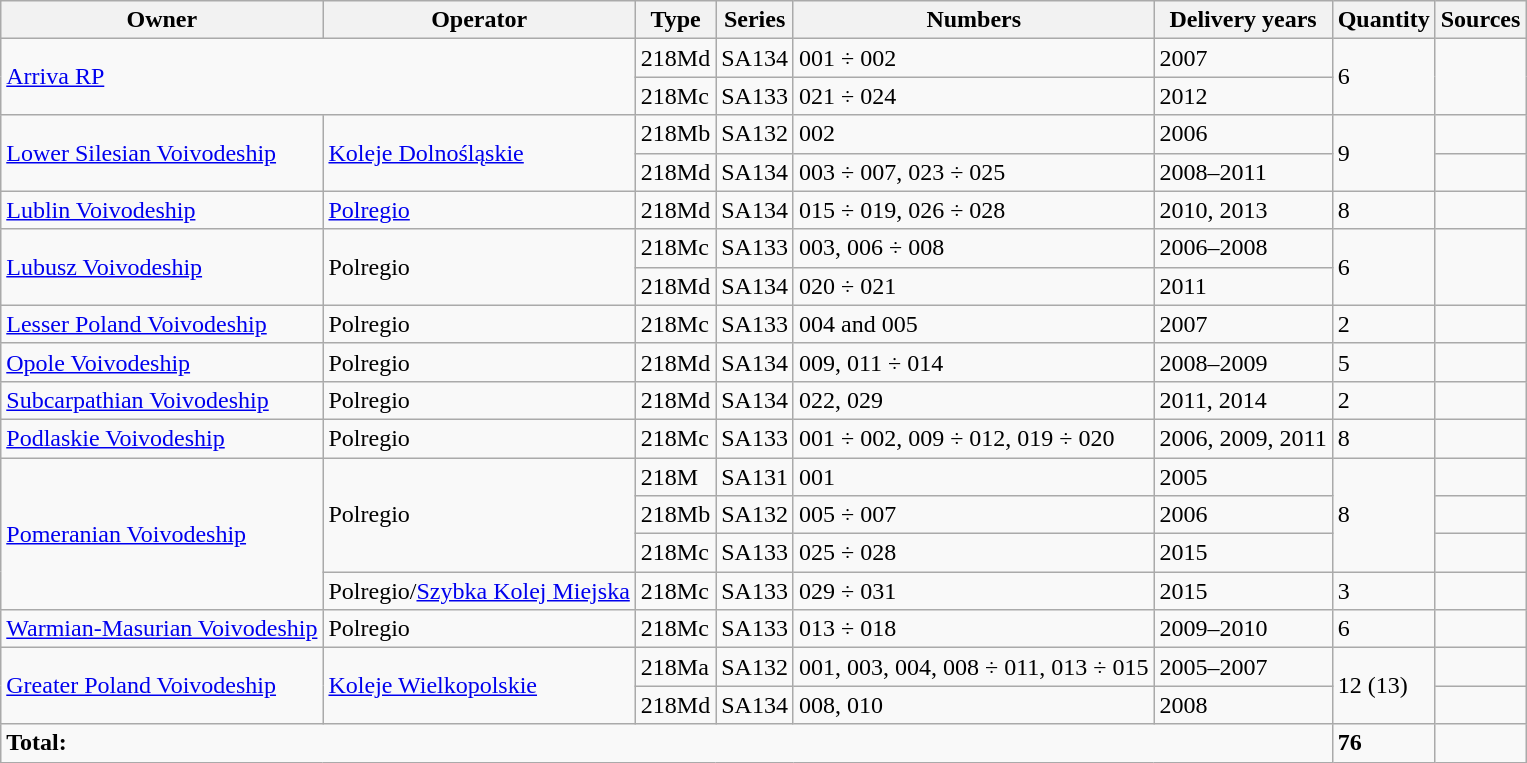<table class="wikitable">
<tr>
<th>Owner</th>
<th>Operator</th>
<th>Type</th>
<th>Series</th>
<th>Numbers</th>
<th>Delivery years</th>
<th>Quantity</th>
<th>Sources</th>
</tr>
<tr>
<td colspan="2" rowspan="2"><a href='#'>Arriva RP</a></td>
<td>218Md</td>
<td>SA134</td>
<td>001 ÷ 002</td>
<td>2007</td>
<td rowspan="2">6</td>
<td rowspan="2"></td>
</tr>
<tr>
<td>218Mc</td>
<td>SA133</td>
<td>021 ÷ 024</td>
<td>2012</td>
</tr>
<tr>
<td rowspan="2"><a href='#'>Lower Silesian Voivodeship</a></td>
<td rowspan="2"><a href='#'>Koleje Dolnośląskie</a></td>
<td>218Mb</td>
<td>SA132</td>
<td>002</td>
<td>2006</td>
<td rowspan="2">9</td>
<td></td>
</tr>
<tr>
<td>218Md</td>
<td>SA134</td>
<td>003 ÷ 007, 023 ÷ 025</td>
<td>2008–2011</td>
<td></td>
</tr>
<tr>
<td><a href='#'>Lublin Voivodeship</a></td>
<td><a href='#'>Polregio</a></td>
<td>218Md</td>
<td>SA134</td>
<td>015 ÷ 019, 026 ÷ 028</td>
<td>2010, 2013</td>
<td>8</td>
<td></td>
</tr>
<tr>
<td rowspan="2"><a href='#'>Lubusz Voivodeship</a></td>
<td rowspan="2">Polregio</td>
<td>218Mc</td>
<td>SA133</td>
<td>003, 006 ÷ 008</td>
<td>2006–2008</td>
<td rowspan="2">6</td>
<td rowspan="2"></td>
</tr>
<tr>
<td>218Md</td>
<td>SA134</td>
<td>020 ÷ 021</td>
<td>2011</td>
</tr>
<tr>
<td><a href='#'>Lesser Poland Voivodeship</a></td>
<td>Polregio</td>
<td>218Mc</td>
<td>SA133</td>
<td>004 and 005</td>
<td>2007</td>
<td>2</td>
<td></td>
</tr>
<tr>
<td><a href='#'>Opole Voivodeship</a></td>
<td>Polregio</td>
<td>218Md</td>
<td>SA134</td>
<td>009, 011 ÷ 014</td>
<td>2008–2009</td>
<td>5</td>
<td></td>
</tr>
<tr>
<td><a href='#'>Subcarpathian Voivodeship</a></td>
<td>Polregio</td>
<td>218Md</td>
<td>SA134</td>
<td>022, 029</td>
<td>2011, 2014</td>
<td>2</td>
<td></td>
</tr>
<tr>
<td><a href='#'>Podlaskie Voivodeship</a></td>
<td>Polregio</td>
<td>218Mc</td>
<td>SA133</td>
<td>001 ÷ 002, 009 ÷ 012, 019 ÷ 020</td>
<td>2006, 2009, 2011</td>
<td>8</td>
<td></td>
</tr>
<tr>
<td rowspan="4"><a href='#'>Pomeranian Voivodeship</a></td>
<td rowspan="3">Polregio</td>
<td>218M</td>
<td>SA131</td>
<td>001</td>
<td>2005</td>
<td rowspan="3">8</td>
<td></td>
</tr>
<tr>
<td>218Mb</td>
<td>SA132</td>
<td>005 ÷ 007</td>
<td>2006</td>
<td></td>
</tr>
<tr>
<td>218Mc</td>
<td>SA133</td>
<td>025 ÷ 028</td>
<td>2015</td>
<td></td>
</tr>
<tr>
<td>Polregio/<a href='#'>Szybka Kolej Miejska</a></td>
<td>218Mc</td>
<td>SA133</td>
<td>029 ÷ 031</td>
<td>2015</td>
<td>3</td>
<td></td>
</tr>
<tr>
<td><a href='#'>Warmian-Masurian Voivodeship</a></td>
<td>Polregio</td>
<td>218Mc</td>
<td>SA133</td>
<td>013 ÷ 018</td>
<td>2009–2010</td>
<td>6</td>
<td></td>
</tr>
<tr>
<td rowspan="2"><a href='#'>Greater Poland Voivodeship</a></td>
<td rowspan="2"><a href='#'>Koleje Wielkopolskie</a></td>
<td>218Ma</td>
<td>SA132</td>
<td>001, 003, 004, 008 ÷ 011, 013 ÷ 015</td>
<td>2005–2007</td>
<td rowspan="2">12 (13)</td>
<td></td>
</tr>
<tr>
<td>218Md</td>
<td>SA134</td>
<td>008, 010</td>
<td>2008</td>
<td></td>
</tr>
<tr>
<td colspan="6"><strong>Total:</strong></td>
<td><strong>76</strong></td>
<td></td>
</tr>
</table>
